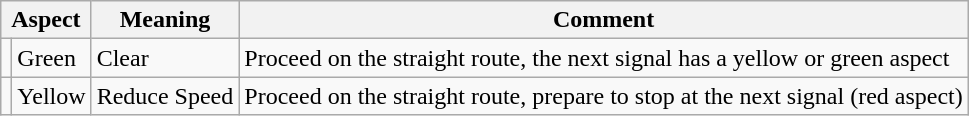<table class="wikitable">
<tr>
<th colspan=2>Aspect</th>
<th>Meaning</th>
<th>Comment</th>
</tr>
<tr>
<td></td>
<td>Green</td>
<td>Clear</td>
<td>Proceed on the straight route, the next signal has a yellow or green aspect</td>
</tr>
<tr>
<td></td>
<td>Yellow</td>
<td>Reduce Speed</td>
<td>Proceed on the straight route, prepare to stop at the next signal (red aspect)</td>
</tr>
</table>
